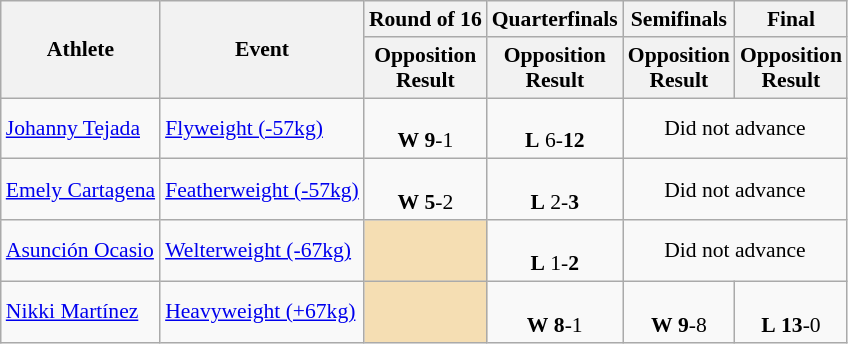<table class="wikitable" style="font-size:90%">
<tr>
<th rowspan="2">Athlete</th>
<th rowspan="2">Event</th>
<th>Round of 16</th>
<th>Quarterfinals</th>
<th>Semifinals</th>
<th>Final</th>
</tr>
<tr>
<th>Opposition<br>Result</th>
<th>Opposition<br>Result</th>
<th>Opposition<br>Result</th>
<th>Opposition<br>Result</th>
</tr>
<tr>
<td><a href='#'>Johanny Tejada</a></td>
<td><a href='#'>Flyweight (-57kg)</a></td>
<td align=center> <br><strong>W</strong>  <strong>9</strong>-1</td>
<td align=center> <br><strong>L</strong>  6-<strong>12</strong></td>
<td align="center" colspan="7">Did not advance</td>
</tr>
<tr>
<td><a href='#'>Emely Cartagena</a></td>
<td><a href='#'>Featherweight (-57kg)</a></td>
<td align=center> <br><strong>W</strong>  <strong>5</strong>-2</td>
<td align=center> <br><strong>L</strong>  2-<strong>3</strong></td>
<td align="center" colspan="7">Did not advance</td>
</tr>
<tr>
<td><a href='#'>Asunción Ocasio</a></td>
<td><a href='#'>Welterweight (-67kg)</a></td>
<td bgcolor=wheat></td>
<td align=center> <br><strong>L</strong>  1-<strong>2</strong></td>
<td align="center" colspan="7">Did not advance</td>
</tr>
<tr>
<td><a href='#'>Nikki Martínez</a></td>
<td><a href='#'>Heavyweight (+67kg)</a></td>
<td bgcolor=wheat></td>
<td align=center> <br><strong>W</strong>  <strong>8</strong>-1</td>
<td align=center> <br><strong>W</strong>  <strong>9</strong>-8</td>
<td align=center> <br><strong>L</strong>  <strong>13</strong>-0<br></td>
</tr>
</table>
